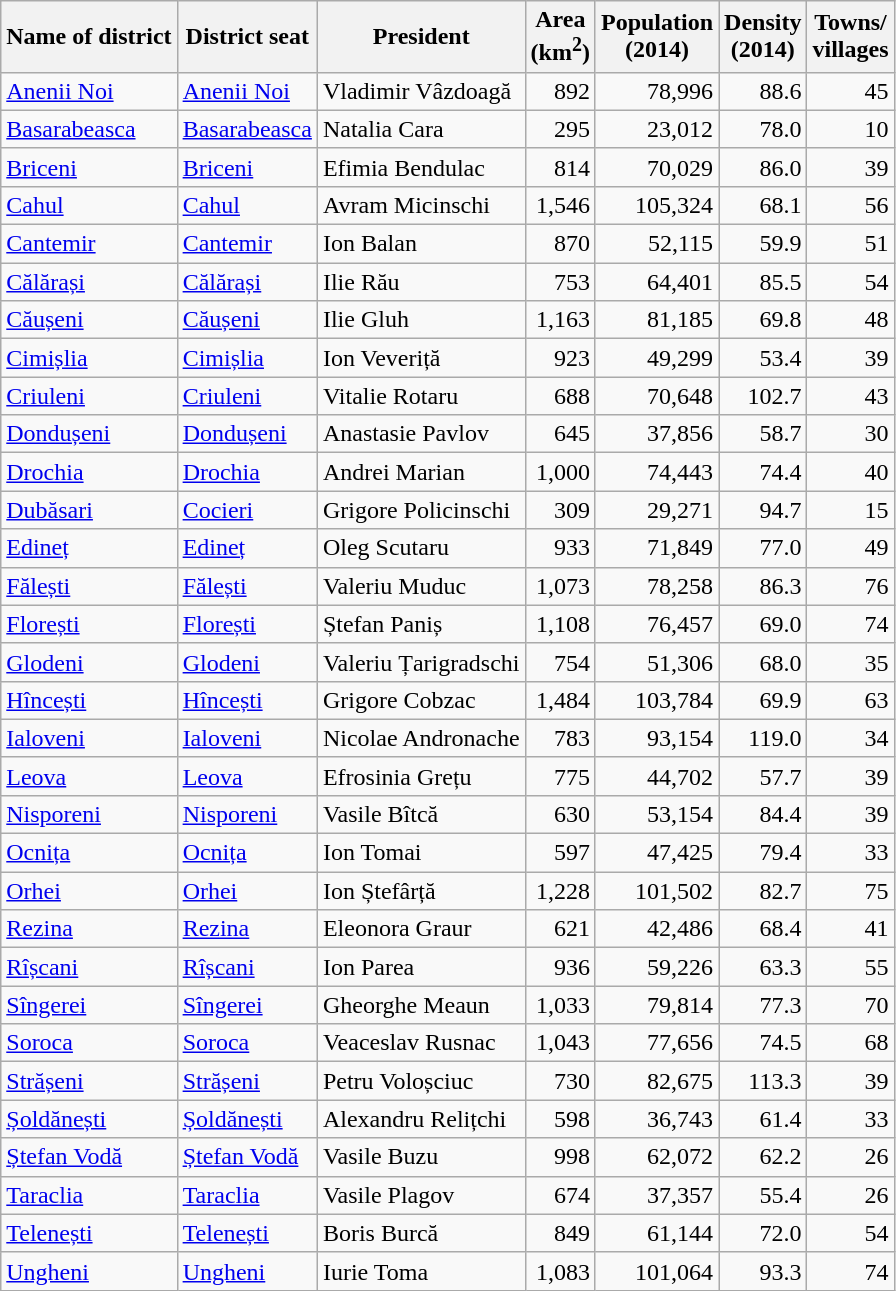<table class="wikitable sortable">
<tr>
<th>Name of district</th>
<th>District seat</th>
<th>President</th>
<th>Area<br>(km<sup>2</sup>)</th>
<th>Population<br>(2014)</th>
<th>Density<br>(2014)</th>
<th>Towns/<br>villages</th>
</tr>
<tr>
<td> <a href='#'>Anenii Noi</a></td>
<td><a href='#'>Anenii Noi</a></td>
<td>Vladimir Vâzdoagă</td>
<td align="right">892</td>
<td align="right">78,996</td>
<td align="right">88.6</td>
<td align="right">45</td>
</tr>
<tr>
<td> <a href='#'>Basarabeasca</a></td>
<td><a href='#'>Basarabeasca</a></td>
<td>Natalia Cara</td>
<td align="right">295</td>
<td align="right">23,012</td>
<td align="right">78.0</td>
<td align="right">10</td>
</tr>
<tr>
<td> <a href='#'>Briceni</a></td>
<td><a href='#'>Briceni</a></td>
<td>Efimia Bendulac</td>
<td align="right">814</td>
<td align="right">70,029</td>
<td align="right">86.0</td>
<td align="right">39</td>
</tr>
<tr>
<td> <a href='#'>Cahul</a></td>
<td><a href='#'>Cahul</a></td>
<td>Avram Micinschi</td>
<td align="right">1,546</td>
<td align="right">105,324</td>
<td align="right">68.1</td>
<td align="right">56</td>
</tr>
<tr>
<td> <a href='#'>Cantemir</a></td>
<td><a href='#'>Cantemir</a></td>
<td>Ion Balan</td>
<td align="right">870</td>
<td align="right">52,115</td>
<td align="right">59.9</td>
<td align="right">51</td>
</tr>
<tr>
<td> <a href='#'>Călărași</a></td>
<td><a href='#'>Călărași</a></td>
<td>Ilie Rău</td>
<td align="right">753</td>
<td align="right">64,401</td>
<td align="right">85.5</td>
<td align="right">54</td>
</tr>
<tr>
<td> <a href='#'>Căușeni</a></td>
<td><a href='#'>Căușeni</a></td>
<td>Ilie Gluh</td>
<td align="right">1,163</td>
<td align="right">81,185</td>
<td align="right">69.8</td>
<td align="right">48</td>
</tr>
<tr>
<td> <a href='#'>Cimișlia</a></td>
<td><a href='#'>Cimișlia</a></td>
<td>Ion Veveriță</td>
<td align="right">923</td>
<td align="right">49,299</td>
<td align="right">53.4</td>
<td align="right">39</td>
</tr>
<tr>
<td> <a href='#'>Criuleni</a></td>
<td><a href='#'>Criuleni</a></td>
<td>Vitalie Rotaru</td>
<td align="right">688</td>
<td align="right">70,648</td>
<td align="right">102.7</td>
<td align="right">43</td>
</tr>
<tr>
<td> <a href='#'>Dondușeni</a></td>
<td><a href='#'>Dondușeni</a></td>
<td>Anastasie Pavlov</td>
<td align="right">645</td>
<td align="right">37,856</td>
<td align="right">58.7</td>
<td align="right">30</td>
</tr>
<tr>
<td> <a href='#'>Drochia</a></td>
<td><a href='#'>Drochia</a></td>
<td>Andrei Marian</td>
<td align="right">1,000</td>
<td align="right">74,443</td>
<td align="right">74.4</td>
<td align="right">40</td>
</tr>
<tr>
<td> <a href='#'>Dubăsari</a></td>
<td><a href='#'>Cocieri</a></td>
<td>Grigore Policinschi</td>
<td align="right">309</td>
<td align="right">29,271</td>
<td align="right">94.7</td>
<td align="right">15</td>
</tr>
<tr>
<td> <a href='#'>Edineț</a></td>
<td><a href='#'>Edineț</a></td>
<td>Oleg Scutaru</td>
<td align="right">933</td>
<td align="right">71,849</td>
<td align="right">77.0</td>
<td align="right">49</td>
</tr>
<tr>
<td> <a href='#'>Fălești</a></td>
<td><a href='#'>Fălești</a></td>
<td>Valeriu Muduc</td>
<td align="right">1,073</td>
<td align="right">78,258</td>
<td align="right">86.3</td>
<td align="right">76</td>
</tr>
<tr>
<td> <a href='#'>Florești</a></td>
<td><a href='#'>Florești</a></td>
<td>Ștefan Paniș</td>
<td align="right">1,108</td>
<td align="right">76,457</td>
<td align="right">69.0</td>
<td align="right">74</td>
</tr>
<tr>
<td> <a href='#'>Glodeni</a></td>
<td><a href='#'>Glodeni</a></td>
<td>Valeriu Țarigradschi</td>
<td align="right">754</td>
<td align="right">51,306</td>
<td align="right">68.0</td>
<td align="right">35</td>
</tr>
<tr>
<td> <a href='#'>Hîncești</a></td>
<td><a href='#'>Hîncești</a></td>
<td>Grigore Cobzac</td>
<td align="right">1,484</td>
<td align="right">103,784</td>
<td align="right">69.9</td>
<td align="right">63</td>
</tr>
<tr>
<td> <a href='#'>Ialoveni</a></td>
<td><a href='#'>Ialoveni</a></td>
<td>Nicolae Andronache</td>
<td align="right">783</td>
<td align="right">93,154</td>
<td align="right">119.0</td>
<td align="right">34</td>
</tr>
<tr>
<td> <a href='#'>Leova</a></td>
<td><a href='#'>Leova</a></td>
<td>Efrosinia Grețu</td>
<td align="right">775</td>
<td align="right">44,702</td>
<td align="right">57.7</td>
<td align="right">39</td>
</tr>
<tr>
<td> <a href='#'>Nisporeni</a></td>
<td><a href='#'>Nisporeni</a></td>
<td>Vasile Bîtcă</td>
<td align="right">630</td>
<td align="right">53,154</td>
<td align="right">84.4</td>
<td align="right">39</td>
</tr>
<tr>
<td> <a href='#'>Ocnița</a></td>
<td><a href='#'>Ocnița</a></td>
<td>Ion Tomai</td>
<td align="right">597</td>
<td align="right">47,425</td>
<td align="right">79.4</td>
<td align="right">33</td>
</tr>
<tr>
<td> <a href='#'>Orhei</a></td>
<td><a href='#'>Orhei</a></td>
<td>Ion Ștefârță</td>
<td align="right">1,228</td>
<td align="right">101,502</td>
<td align="right">82.7</td>
<td align="right">75</td>
</tr>
<tr>
<td> <a href='#'>Rezina</a></td>
<td><a href='#'>Rezina</a></td>
<td>Eleonora Graur</td>
<td align="right">621</td>
<td align="right">42,486</td>
<td align="right">68.4</td>
<td align="right">41</td>
</tr>
<tr>
<td> <a href='#'>Rîșcani</a></td>
<td><a href='#'>Rîșcani</a></td>
<td>Ion Parea</td>
<td align="right">936</td>
<td align="right">59,226</td>
<td align="right">63.3</td>
<td align="right">55</td>
</tr>
<tr>
<td> <a href='#'>Sîngerei</a></td>
<td><a href='#'>Sîngerei</a></td>
<td>Gheorghe Meaun</td>
<td align="right">1,033</td>
<td align="right">79,814</td>
<td align="right">77.3</td>
<td align="right">70</td>
</tr>
<tr>
<td> <a href='#'>Soroca</a></td>
<td><a href='#'>Soroca</a></td>
<td>Veaceslav Rusnac</td>
<td align="right">1,043</td>
<td align="right">77,656</td>
<td align="right">74.5</td>
<td align="right">68</td>
</tr>
<tr>
<td> <a href='#'>Strășeni</a></td>
<td><a href='#'>Strășeni</a></td>
<td>Petru Voloșciuc</td>
<td align="right">730</td>
<td align="right">82,675</td>
<td align="right">113.3</td>
<td align="right">39</td>
</tr>
<tr>
<td> <a href='#'>Șoldănești</a></td>
<td><a href='#'>Șoldănești</a></td>
<td>Alexandru Relițchi</td>
<td align="right">598</td>
<td align="right">36,743</td>
<td align="right">61.4</td>
<td align="right">33</td>
</tr>
<tr>
<td> <a href='#'>Ștefan Vodă</a></td>
<td><a href='#'>Ștefan Vodă</a></td>
<td>Vasile Buzu</td>
<td align="right">998</td>
<td align="right">62,072</td>
<td align="right">62.2</td>
<td align="right">26</td>
</tr>
<tr>
<td> <a href='#'>Taraclia</a></td>
<td><a href='#'>Taraclia</a></td>
<td>Vasile Plagov</td>
<td align="right">674</td>
<td align="right">37,357</td>
<td align="right">55.4</td>
<td align="right">26</td>
</tr>
<tr>
<td> <a href='#'>Telenești</a></td>
<td><a href='#'>Telenești</a></td>
<td>Boris Burcă</td>
<td align="right">849</td>
<td align="right">61,144</td>
<td align="right">72.0</td>
<td align="right">54</td>
</tr>
<tr>
<td> <a href='#'>Ungheni</a></td>
<td><a href='#'>Ungheni</a></td>
<td>Iurie Toma</td>
<td align="right">1,083</td>
<td align="right">101,064</td>
<td align="right">93.3</td>
<td align="right">74</td>
</tr>
</table>
